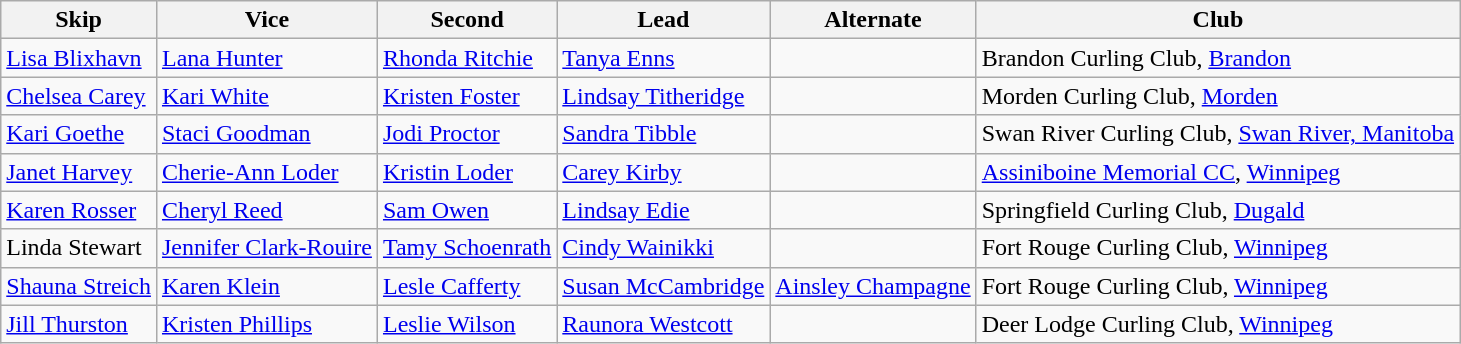<table class="wikitable" border="1">
<tr>
<th>Skip</th>
<th>Vice</th>
<th>Second</th>
<th>Lead</th>
<th>Alternate</th>
<th>Club</th>
</tr>
<tr>
<td><a href='#'>Lisa Blixhavn</a></td>
<td><a href='#'>Lana Hunter</a></td>
<td><a href='#'>Rhonda Ritchie</a></td>
<td><a href='#'>Tanya Enns</a></td>
<td></td>
<td>Brandon Curling Club, <a href='#'>Brandon</a></td>
</tr>
<tr>
<td><a href='#'>Chelsea Carey</a></td>
<td><a href='#'>Kari White</a></td>
<td><a href='#'>Kristen Foster</a></td>
<td><a href='#'>Lindsay Titheridge</a></td>
<td></td>
<td>Morden Curling Club, <a href='#'>Morden</a></td>
</tr>
<tr>
<td><a href='#'>Kari Goethe</a></td>
<td><a href='#'>Staci Goodman</a></td>
<td><a href='#'>Jodi Proctor</a></td>
<td><a href='#'>Sandra Tibble</a></td>
<td></td>
<td>Swan River Curling Club, <a href='#'>Swan River, Manitoba</a></td>
</tr>
<tr>
<td><a href='#'>Janet Harvey</a></td>
<td><a href='#'>Cherie-Ann Loder</a></td>
<td><a href='#'>Kristin Loder</a></td>
<td><a href='#'>Carey Kirby</a></td>
<td></td>
<td><a href='#'>Assiniboine Memorial CC</a>, <a href='#'>Winnipeg</a></td>
</tr>
<tr>
<td><a href='#'>Karen Rosser</a></td>
<td><a href='#'>Cheryl Reed</a></td>
<td><a href='#'>Sam Owen</a></td>
<td><a href='#'>Lindsay Edie</a></td>
<td></td>
<td>Springfield Curling Club, <a href='#'>Dugald</a></td>
</tr>
<tr>
<td>Linda Stewart</td>
<td><a href='#'>Jennifer Clark-Rouire</a></td>
<td><a href='#'>Tamy Schoenrath</a></td>
<td><a href='#'>Cindy Wainikki</a></td>
<td></td>
<td>Fort Rouge Curling Club, <a href='#'>Winnipeg</a></td>
</tr>
<tr>
<td><a href='#'>Shauna Streich</a></td>
<td><a href='#'>Karen Klein</a></td>
<td><a href='#'>Lesle Cafferty</a></td>
<td><a href='#'>Susan McCambridge</a></td>
<td><a href='#'>Ainsley Champagne</a></td>
<td>Fort Rouge Curling Club, <a href='#'>Winnipeg</a></td>
</tr>
<tr>
<td><a href='#'>Jill Thurston</a></td>
<td><a href='#'>Kristen Phillips</a></td>
<td><a href='#'>Leslie Wilson</a></td>
<td><a href='#'>Raunora Westcott</a></td>
<td></td>
<td>Deer Lodge Curling Club, <a href='#'>Winnipeg</a></td>
</tr>
</table>
